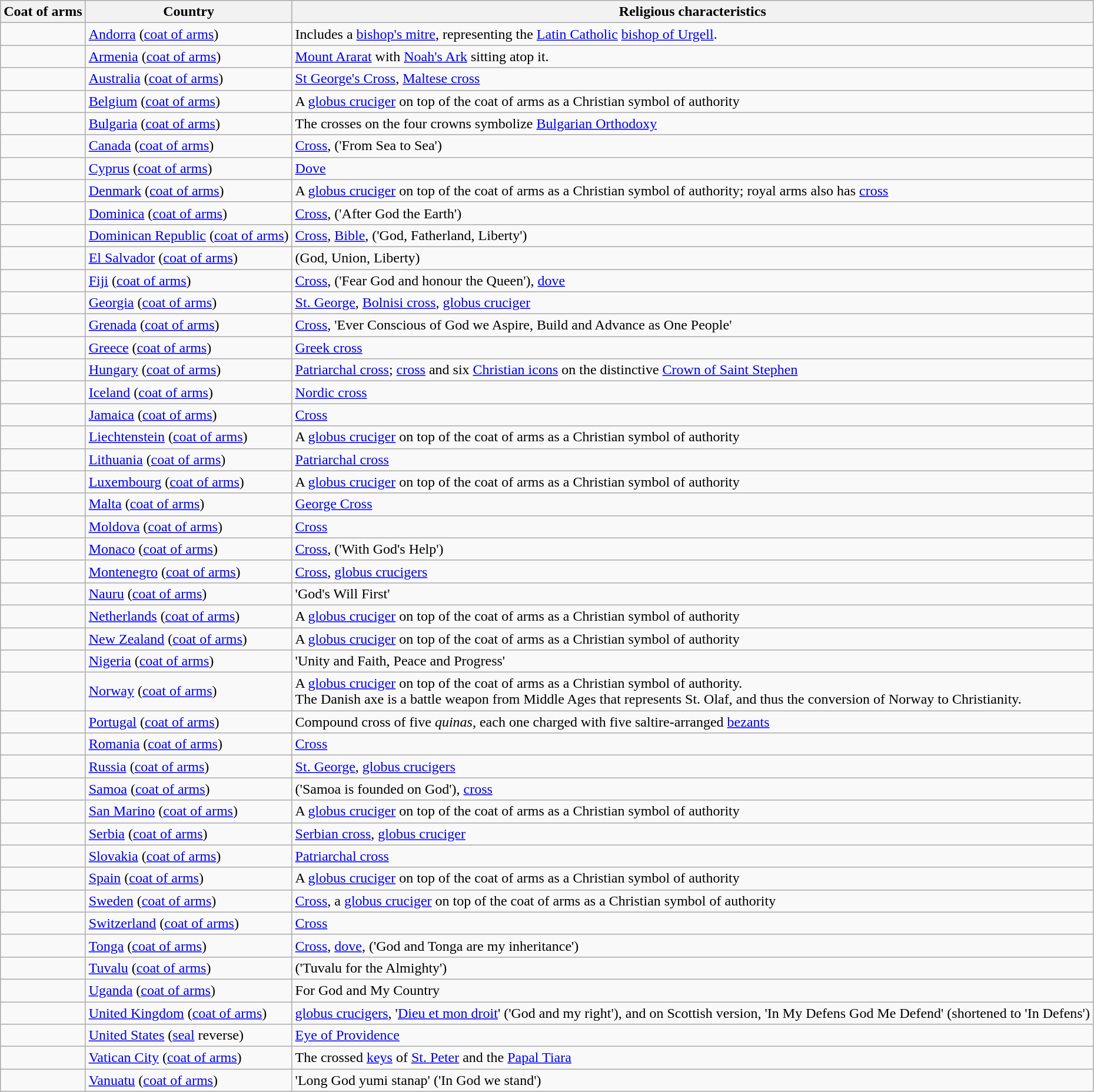<table class="wikitable">
<tr>
<th><strong>Coat of arms</strong></th>
<th><strong>Country</strong></th>
<th><strong>Religious characteristics</strong></th>
</tr>
<tr>
<td></td>
<td><a href='#'>Andorra</a> (<a href='#'>coat of arms</a>)</td>
<td>Includes a <a href='#'>bishop's mitre</a>, representing the <a href='#'>Latin Catholic</a> <a href='#'>bishop of Urgell</a>.</td>
</tr>
<tr>
<td></td>
<td><a href='#'>Armenia</a> (<a href='#'>coat of arms</a>)</td>
<td><a href='#'>Mount Ararat</a> with <a href='#'>Noah's Ark</a> sitting atop it.</td>
</tr>
<tr>
<td></td>
<td><a href='#'>Australia</a> (<a href='#'>coat of arms</a>)</td>
<td><a href='#'>St George's Cross</a>, <a href='#'>Maltese cross</a></td>
</tr>
<tr>
<td></td>
<td><a href='#'>Belgium</a> (<a href='#'>coat of arms</a>)</td>
<td>A <a href='#'>globus cruciger</a> on top of the coat of arms as a Christian symbol of authority</td>
</tr>
<tr>
<td></td>
<td><a href='#'>Bulgaria</a> (<a href='#'>coat of arms</a>)</td>
<td>The crosses on the four crowns symbolize <a href='#'>Bulgarian Orthodoxy</a></td>
</tr>
<tr>
<td></td>
<td><a href='#'>Canada</a> (<a href='#'>coat of arms</a>)</td>
<td><a href='#'>Cross</a>,  ('From Sea to Sea')</td>
</tr>
<tr>
<td></td>
<td><a href='#'>Cyprus</a> (<a href='#'>coat of arms</a>)</td>
<td><a href='#'>Dove</a></td>
</tr>
<tr>
<td></td>
<td><a href='#'>Denmark</a> (<a href='#'>coat of arms</a>)</td>
<td>A <a href='#'>globus cruciger</a> on top of the coat of arms as a Christian symbol of authority; royal arms also has <a href='#'>cross</a></td>
</tr>
<tr>
<td></td>
<td><a href='#'>Dominica</a> (<a href='#'>coat of arms</a>)</td>
<td><a href='#'>Cross</a>,  ('After God the Earth')</td>
</tr>
<tr>
<td></td>
<td><a href='#'>Dominican Republic</a> (<a href='#'>coat of arms</a>)</td>
<td><a href='#'>Cross</a>, <a href='#'>Bible</a>,  ('God, Fatherland, Liberty')</td>
</tr>
<tr>
<td></td>
<td><a href='#'>El Salvador</a> (<a href='#'>coat of arms</a>)</td>
<td> (God, Union, Liberty)</td>
</tr>
<tr>
<td></td>
<td><a href='#'>Fiji</a> (<a href='#'>coat of arms</a>)</td>
<td><a href='#'>Cross</a>,  ('Fear God and honour the Queen'), <a href='#'>dove</a></td>
</tr>
<tr>
<td></td>
<td><a href='#'>Georgia</a> (<a href='#'>coat of arms</a>)</td>
<td><a href='#'>St. George</a>, <a href='#'>Bolnisi cross</a>, <a href='#'>globus cruciger</a></td>
</tr>
<tr>
<td></td>
<td><a href='#'>Grenada</a> (<a href='#'>coat of arms</a>)</td>
<td><a href='#'>Cross</a>, 'Ever Conscious of God we Aspire, Build and Advance as One People'</td>
</tr>
<tr>
<td></td>
<td><a href='#'>Greece</a> (<a href='#'>coat of arms</a>)</td>
<td><a href='#'>Greek cross</a></td>
</tr>
<tr>
<td></td>
<td><a href='#'>Hungary</a> (<a href='#'>coat of arms</a>)</td>
<td><a href='#'>Patriarchal cross</a>; <a href='#'>cross</a> and six <a href='#'>Christian icons</a> on the distinctive <a href='#'>Crown of Saint Stephen</a></td>
</tr>
<tr>
<td></td>
<td><a href='#'>Iceland</a> (<a href='#'>coat of arms</a>)</td>
<td><a href='#'>Nordic cross</a></td>
</tr>
<tr>
<td></td>
<td><a href='#'>Jamaica</a> (<a href='#'>coat of arms</a>)</td>
<td><a href='#'>Cross</a></td>
</tr>
<tr>
<td></td>
<td><a href='#'>Liechtenstein</a> (<a href='#'>coat of arms</a>)</td>
<td>A <a href='#'>globus cruciger</a> on top of the coat of arms as a Christian symbol of authority</td>
</tr>
<tr>
<td></td>
<td><a href='#'>Lithuania</a> (<a href='#'>coat of arms</a>)</td>
<td><a href='#'>Patriarchal cross</a></td>
</tr>
<tr>
<td></td>
<td><a href='#'>Luxembourg</a> (<a href='#'>coat of arms</a>)</td>
<td>A <a href='#'>globus cruciger</a> on top of the coat of arms as a Christian symbol of authority</td>
</tr>
<tr>
<td></td>
<td><a href='#'>Malta</a> (<a href='#'>coat of arms</a>)</td>
<td><a href='#'>George Cross</a></td>
</tr>
<tr>
<td></td>
<td><a href='#'>Moldova</a> (<a href='#'>coat of arms</a>)</td>
<td><a href='#'>Cross</a></td>
</tr>
<tr>
<td></td>
<td><a href='#'>Monaco</a> (<a href='#'>coat of arms</a>)</td>
<td><a href='#'>Cross</a>,  ('With God's Help')</td>
</tr>
<tr>
<td></td>
<td><a href='#'>Montenegro</a> (<a href='#'>coat of arms</a>)</td>
<td><a href='#'>Cross</a>, <a href='#'>globus crucigers</a></td>
</tr>
<tr>
<td></td>
<td><a href='#'>Nauru</a> (<a href='#'>coat of arms</a>)</td>
<td>'God's Will First'</td>
</tr>
<tr>
<td></td>
<td><a href='#'>Netherlands</a> (<a href='#'>coat of arms</a>)</td>
<td>A <a href='#'>globus cruciger</a> on top of the coat of arms as a Christian symbol of authority</td>
</tr>
<tr>
<td></td>
<td><a href='#'>New Zealand</a> (<a href='#'>coat of arms</a>)</td>
<td>A <a href='#'>globus cruciger</a> on top of the coat of arms as a Christian symbol of authority</td>
</tr>
<tr>
<td></td>
<td><a href='#'>Nigeria</a> (<a href='#'>coat of arms</a>)</td>
<td>'Unity and Faith, Peace and Progress'</td>
</tr>
<tr>
<td></td>
<td><a href='#'>Norway</a> (<a href='#'>coat of arms</a>)</td>
<td>A <a href='#'>globus cruciger</a> on top of the coat of arms as a Christian symbol of authority.<br>The Danish axe is a battle weapon from Middle Ages that represents St. Olaf, and thus the conversion of Norway to Christianity.</td>
</tr>
<tr>
<td></td>
<td><a href='#'>Portugal</a> (<a href='#'>coat of arms</a>)</td>
<td>Compound cross of five <em>quinas</em>, each one charged with five saltire-arranged <a href='#'>bezants</a></td>
</tr>
<tr>
<td></td>
<td><a href='#'>Romania</a> (<a href='#'>coat of arms</a>)</td>
<td><a href='#'>Cross</a></td>
</tr>
<tr>
<td></td>
<td><a href='#'>Russia</a> (<a href='#'>coat of arms</a>)</td>
<td><a href='#'>St. George</a>, <a href='#'>globus crucigers</a></td>
</tr>
<tr>
<td></td>
<td><a href='#'>Samoa</a> (<a href='#'>coat of arms</a>)</td>
<td> ('Samoa is founded on God'), <a href='#'>cross</a></td>
</tr>
<tr>
<td></td>
<td><a href='#'>San Marino</a> (<a href='#'>coat of arms</a>)</td>
<td>A <a href='#'>globus cruciger</a> on top of the coat of arms as a Christian symbol of authority</td>
</tr>
<tr>
<td></td>
<td><a href='#'>Serbia</a> (<a href='#'>coat of arms</a>)</td>
<td><a href='#'>Serbian cross</a>, <a href='#'>globus cruciger</a></td>
</tr>
<tr>
<td></td>
<td><a href='#'>Slovakia</a> (<a href='#'>coat of arms</a>)</td>
<td><a href='#'>Patriarchal cross</a></td>
</tr>
<tr>
<td></td>
<td><a href='#'>Spain</a> (<a href='#'>coat of arms</a>)</td>
<td>A <a href='#'>globus cruciger</a> on top of the coat of arms as a Christian symbol of authority</td>
</tr>
<tr>
<td></td>
<td><a href='#'>Sweden</a> (<a href='#'>coat of arms</a>)</td>
<td><a href='#'>Cross</a>, a <a href='#'>globus cruciger</a> on top of the coat of arms as a Christian symbol of authority</td>
</tr>
<tr>
<td></td>
<td><a href='#'>Switzerland</a> (<a href='#'>coat of arms</a>)</td>
<td><a href='#'>Cross</a></td>
</tr>
<tr>
<td></td>
<td><a href='#'>Tonga</a> (<a href='#'>coat of arms</a>)</td>
<td><a href='#'>Cross</a>, <a href='#'>dove</a>,  ('God and Tonga are my inheritance')</td>
</tr>
<tr>
<td></td>
<td><a href='#'>Tuvalu</a> (<a href='#'>coat of arms</a>)</td>
<td> ('Tuvalu for the Almighty')</td>
</tr>
<tr>
<td></td>
<td><a href='#'>Uganda</a> (<a href='#'>coat of arms</a>)</td>
<td>For God and My Country</td>
</tr>
<tr>
<td></td>
<td><a href='#'>United Kingdom</a> (<a href='#'>coat of arms</a>)</td>
<td><a href='#'>globus crucigers</a>, '<a href='#'>Dieu et mon droit</a>' ('God and my right'), and on Scottish version, 'In My Defens God Me Defend' (shortened to 'In Defens')</td>
</tr>
<tr>
<td></td>
<td><a href='#'>United States</a> (<a href='#'>seal</a> reverse)</td>
<td><a href='#'>Eye of Providence</a></td>
</tr>
<tr>
<td></td>
<td><a href='#'>Vatican City</a> (<a href='#'>coat of arms</a>)</td>
<td>The crossed <a href='#'>keys</a> of <a href='#'>St. Peter</a> and the <a href='#'>Papal Tiara</a></td>
</tr>
<tr>
<td></td>
<td><a href='#'>Vanuatu</a> (<a href='#'>coat of arms</a>)</td>
<td>'Long God yumi stanap' ('In God we stand')</td>
</tr>
</table>
